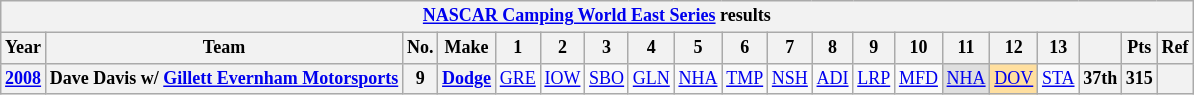<table class="wikitable" style="text-align:center; font-size:75%">
<tr>
<th colspan=36><a href='#'>NASCAR Camping World East Series</a> results</th>
</tr>
<tr>
<th>Year</th>
<th>Team</th>
<th>No.</th>
<th>Make</th>
<th>1</th>
<th>2</th>
<th>3</th>
<th>4</th>
<th>5</th>
<th>6</th>
<th>7</th>
<th>8</th>
<th>9</th>
<th>10</th>
<th>11</th>
<th>12</th>
<th>13</th>
<th></th>
<th>Pts</th>
<th>Ref</th>
</tr>
<tr>
<th><a href='#'>2008</a></th>
<th nowrap>Dave Davis w/ <a href='#'>Gillett Evernham Motorsports</a></th>
<th>9</th>
<th><a href='#'>Dodge</a></th>
<td><a href='#'>GRE</a></td>
<td><a href='#'>IOW</a></td>
<td><a href='#'>SBO</a></td>
<td><a href='#'>GLN</a></td>
<td><a href='#'>NHA</a></td>
<td><a href='#'>TMP</a></td>
<td><a href='#'>NSH</a></td>
<td><a href='#'>ADI</a></td>
<td><a href='#'>LRP</a></td>
<td><a href='#'>MFD</a></td>
<td style="background:#DFDFDF;"><a href='#'>NHA</a><br></td>
<td style="background:#FFDF9F;"><a href='#'>DOV</a><br></td>
<td><a href='#'>STA</a></td>
<th>37th</th>
<th>315</th>
<th></th>
</tr>
</table>
